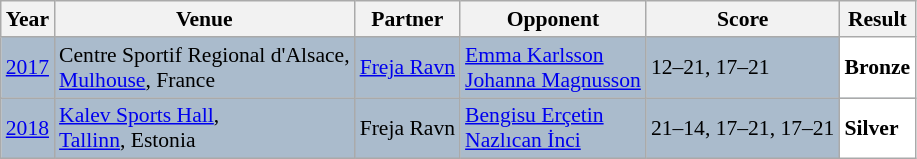<table class="sortable wikitable" style="font-size: 90%;">
<tr>
<th>Year</th>
<th>Venue</th>
<th>Partner</th>
<th>Opponent</th>
<th>Score</th>
<th>Result</th>
</tr>
<tr style="background:#AABBCC">
<td align="center"><a href='#'>2017</a></td>
<td align="left">Centre Sportif Regional d'Alsace,<br><a href='#'>Mulhouse</a>, France</td>
<td align="left"> <a href='#'>Freja Ravn</a></td>
<td align="left"> <a href='#'>Emma Karlsson</a><br> <a href='#'>Johanna Magnusson</a></td>
<td align="left">12–21, 17–21</td>
<td style="text-align:left; background:white"> <strong>Bronze</strong></td>
</tr>
<tr style="background:#AABBCC">
<td align="center"><a href='#'>2018</a></td>
<td align="left"><a href='#'>Kalev Sports Hall</a>,<br><a href='#'>Tallinn</a>, Estonia</td>
<td align="left"> Freja Ravn</td>
<td align="left"> <a href='#'>Bengisu Erçetin</a><br> <a href='#'>Nazlıcan İnci</a></td>
<td align="left">21–14, 17–21, 17–21</td>
<td style="text-align:left; background:white"> <strong>Silver</strong></td>
</tr>
</table>
